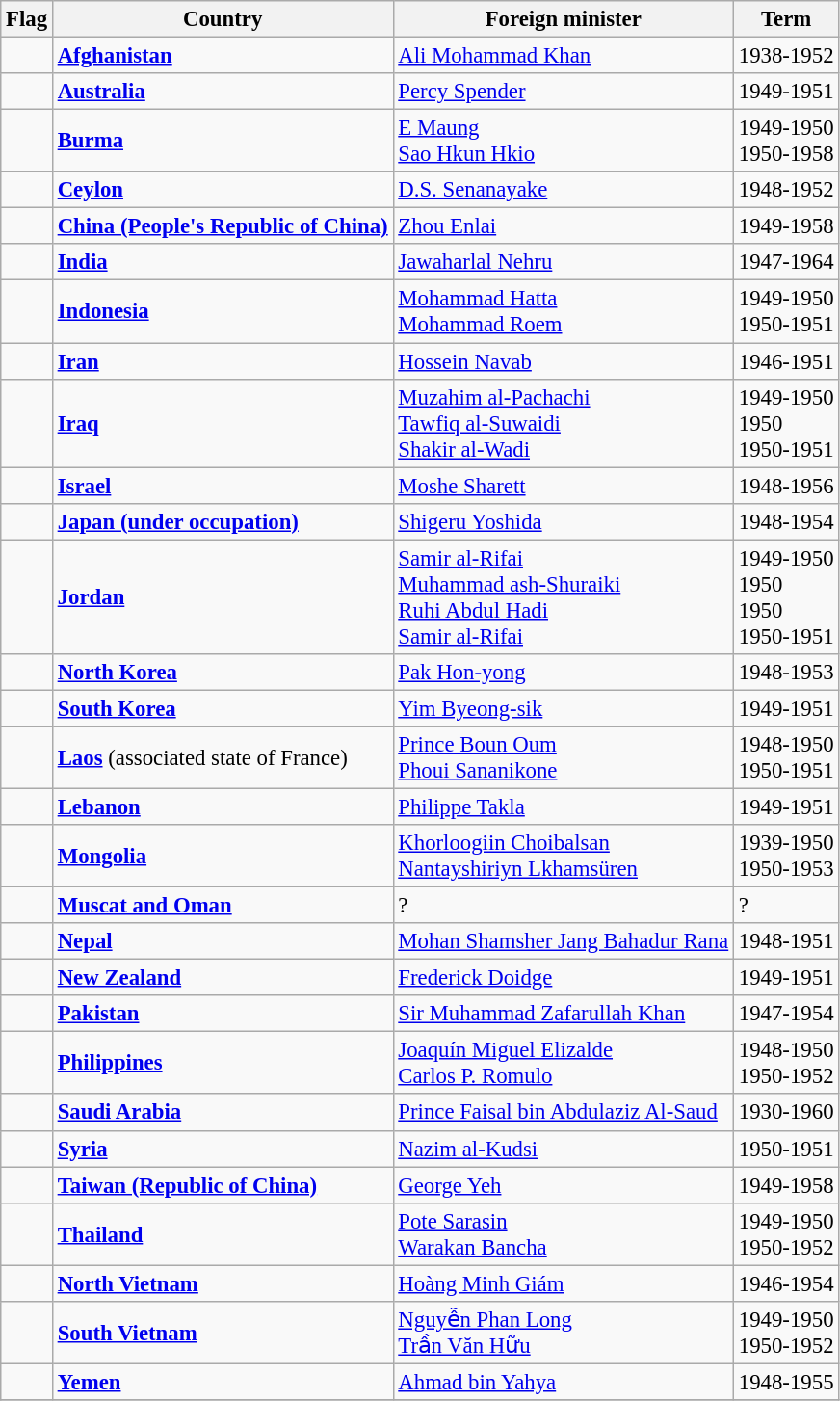<table class="wikitable" style="font-size:95%;">
<tr>
<th>Flag</th>
<th>Country</th>
<th>Foreign minister</th>
<th>Term</th>
</tr>
<tr>
<td></td>
<td><strong><a href='#'>Afghanistan</a></strong></td>
<td><a href='#'>Ali Mohammad Khan</a></td>
<td>1938-1952</td>
</tr>
<tr>
<td></td>
<td><strong><a href='#'>Australia</a></strong></td>
<td><a href='#'>Percy Spender</a></td>
<td>1949-1951</td>
</tr>
<tr>
<td></td>
<td><strong><a href='#'>Burma</a></strong></td>
<td><a href='#'>E Maung</a><br><a href='#'>Sao Hkun Hkio</a></td>
<td>1949-1950<br>1950-1958</td>
</tr>
<tr>
<td></td>
<td><strong><a href='#'>Ceylon</a></strong></td>
<td><a href='#'>D.S. Senanayake</a></td>
<td>1948-1952</td>
</tr>
<tr>
<td></td>
<td><strong><a href='#'>China (People's Republic of China)</a></strong></td>
<td><a href='#'>Zhou Enlai</a></td>
<td>1949-1958</td>
</tr>
<tr>
<td></td>
<td><strong><a href='#'>India</a></strong></td>
<td><a href='#'>Jawaharlal Nehru</a></td>
<td>1947-1964</td>
</tr>
<tr>
<td></td>
<td><strong><a href='#'>Indonesia</a></strong></td>
<td><a href='#'>Mohammad Hatta</a><br><a href='#'>Mohammad Roem</a></td>
<td>1949-1950<br>1950-1951</td>
</tr>
<tr>
<td></td>
<td><strong><a href='#'>Iran</a></strong></td>
<td><a href='#'>Hossein Navab</a></td>
<td>1946-1951</td>
</tr>
<tr>
<td></td>
<td><strong><a href='#'>Iraq</a></strong></td>
<td><a href='#'>Muzahim al-Pachachi</a><br><a href='#'>Tawfiq al-Suwaidi</a><br><a href='#'>Shakir al-Wadi</a></td>
<td>1949-1950<br>1950<br>1950-1951</td>
</tr>
<tr>
<td></td>
<td><strong><a href='#'>Israel</a></strong></td>
<td><a href='#'>Moshe Sharett</a></td>
<td>1948-1956</td>
</tr>
<tr>
<td></td>
<td><strong><a href='#'>Japan (under occupation)</a></strong></td>
<td><a href='#'>Shigeru Yoshida</a></td>
<td>1948-1954</td>
</tr>
<tr>
<td></td>
<td><strong><a href='#'>Jordan</a></strong></td>
<td><a href='#'>Samir al-Rifai</a><br><a href='#'>Muhammad ash-Shuraiki</a><br><a href='#'>Ruhi Abdul Hadi</a><br><a href='#'>Samir al-Rifai</a></td>
<td>1949-1950<br>1950<br>1950<br>1950-1951</td>
</tr>
<tr>
<td></td>
<td><strong><a href='#'>North Korea</a></strong></td>
<td><a href='#'>Pak Hon-yong</a></td>
<td>1948-1953</td>
</tr>
<tr>
<td></td>
<td><strong><a href='#'>South Korea</a></strong></td>
<td><a href='#'>Yim Byeong-sik</a></td>
<td>1949-1951</td>
</tr>
<tr>
<td></td>
<td><strong><a href='#'>Laos</a></strong> (associated state of France)</td>
<td><a href='#'>Prince Boun Oum</a><br><a href='#'>Phoui Sananikone</a></td>
<td>1948-1950<br>1950-1951</td>
</tr>
<tr>
<td></td>
<td><strong><a href='#'>Lebanon</a></strong></td>
<td><a href='#'>Philippe Takla</a></td>
<td>1949-1951</td>
</tr>
<tr>
<td></td>
<td><strong><a href='#'>Mongolia</a></strong></td>
<td><a href='#'>Khorloogiin Choibalsan</a><br><a href='#'>Nantayshiriyn Lkhamsüren</a></td>
<td>1939-1950<br>1950-1953</td>
</tr>
<tr>
<td></td>
<td><strong><a href='#'>Muscat and Oman</a></strong></td>
<td>?</td>
<td>?</td>
</tr>
<tr>
<td></td>
<td><strong><a href='#'>Nepal</a></strong></td>
<td><a href='#'>Mohan Shamsher Jang Bahadur Rana</a></td>
<td>1948-1951</td>
</tr>
<tr>
<td></td>
<td><strong><a href='#'>New Zealand</a></strong></td>
<td><a href='#'>Frederick Doidge</a></td>
<td>1949-1951</td>
</tr>
<tr>
<td></td>
<td><strong><a href='#'>Pakistan</a></strong></td>
<td><a href='#'>Sir Muhammad Zafarullah Khan</a></td>
<td>1947-1954</td>
</tr>
<tr>
<td></td>
<td><strong><a href='#'>Philippines</a></strong></td>
<td><a href='#'>Joaquín Miguel Elizalde</a><br><a href='#'>Carlos P. Romulo</a></td>
<td>1948-1950<br>1950-1952</td>
</tr>
<tr>
<td></td>
<td><strong><a href='#'>Saudi Arabia</a></strong></td>
<td><a href='#'>Prince Faisal bin Abdulaziz Al-Saud</a></td>
<td>1930-1960</td>
</tr>
<tr>
<td></td>
<td><strong><a href='#'>Syria</a></strong></td>
<td><a href='#'>Nazim al-Kudsi</a></td>
<td>1950-1951</td>
</tr>
<tr>
<td></td>
<td><strong><a href='#'>Taiwan (Republic of China)</a></strong></td>
<td><a href='#'>George Yeh</a></td>
<td>1949-1958</td>
</tr>
<tr>
<td></td>
<td><strong><a href='#'>Thailand</a></strong></td>
<td><a href='#'>Pote Sarasin</a><br><a href='#'>Warakan Bancha</a></td>
<td>1949-1950<br>1950-1952</td>
</tr>
<tr>
<td></td>
<td><strong><a href='#'>North Vietnam</a></strong></td>
<td><a href='#'>Hoàng Minh Giám</a></td>
<td>1946-1954</td>
</tr>
<tr>
<td></td>
<td><strong><a href='#'>South Vietnam</a></strong></td>
<td><a href='#'>Nguyễn Phan Long</a><br><a href='#'>Trần Văn Hữu</a></td>
<td>1949-1950<br>1950-1952</td>
</tr>
<tr>
<td></td>
<td><strong><a href='#'>Yemen</a></strong></td>
<td><a href='#'>Ahmad bin Yahya</a></td>
<td>1948-1955</td>
</tr>
<tr>
</tr>
</table>
